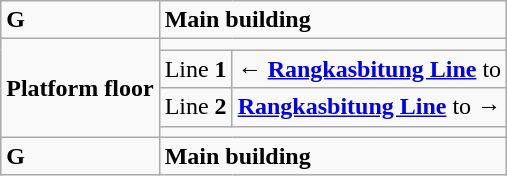<table class="wikitable">
<tr>
<td><strong>G</strong></td>
<td colspan="2"><strong>Main building</strong></td>
</tr>
<tr>
<td rowspan="4"><strong>Platform floor</strong></td>
<td colspan="2"></td>
</tr>
<tr>
<td>Line <strong>1</strong></td>
<td>←   <strong><a href='#'>Rangkasbitung Line</a></strong> to </td>
</tr>
<tr>
<td>Line <strong>2</strong></td>
<td> <strong><a href='#'>Rangkasbitung Line</a></strong> to   →</td>
</tr>
<tr>
<td colspan="2"></td>
</tr>
<tr>
<td><strong>G</strong></td>
<td colspan="2"><strong>Main building</strong></td>
</tr>
</table>
